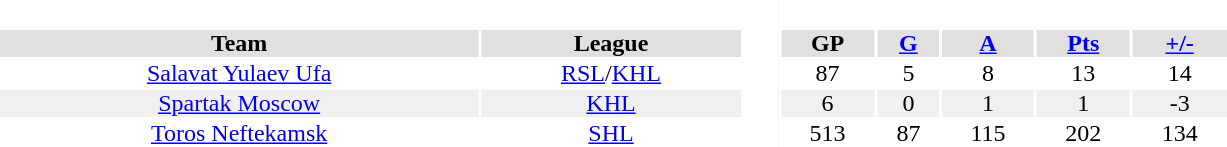<table BORDER="0" CELLPADDING="0" CELLSPACING="2" width="65%" style="text-align:center">
<tr bgcolor="#e0e0e0">
<th colspan="2" bgcolor="#ffffff"> </th>
<th rowspan="99" bgcolor="#ffffff"> </th>
<th rowspan="99" bgcolor="#ffffff"> </th>
</tr>
<tr bgcolor="#e0e0e0">
<th>Team</th>
<th>League</th>
<th>GP</th>
<th><a href='#'>G</a></th>
<th><a href='#'>A</a></th>
<th><a href='#'>Pts</a></th>
<th><a href='#'>+/-</a></th>
</tr>
<tr ALIGN="center">
<td><a href='#'>Salavat Yulaev Ufa</a></td>
<td><a href='#'>RSL</a>/<a href='#'>KHL</a></td>
<td>87</td>
<td>5</td>
<td>8</td>
<td>13</td>
<td>14</td>
</tr>
<tr ALIGN="center" bgcolor="#f0f0f0">
<td><a href='#'>Spartak Moscow</a></td>
<td><a href='#'>KHL</a></td>
<td>6</td>
<td>0</td>
<td>1</td>
<td>1</td>
<td>-3</td>
</tr>
<tr ALIGN="center">
<td><a href='#'>Toros Neftekamsk</a></td>
<td><a href='#'>SHL</a></td>
<td>513</td>
<td>87</td>
<td>115</td>
<td>202</td>
<td>134</td>
</tr>
</table>
